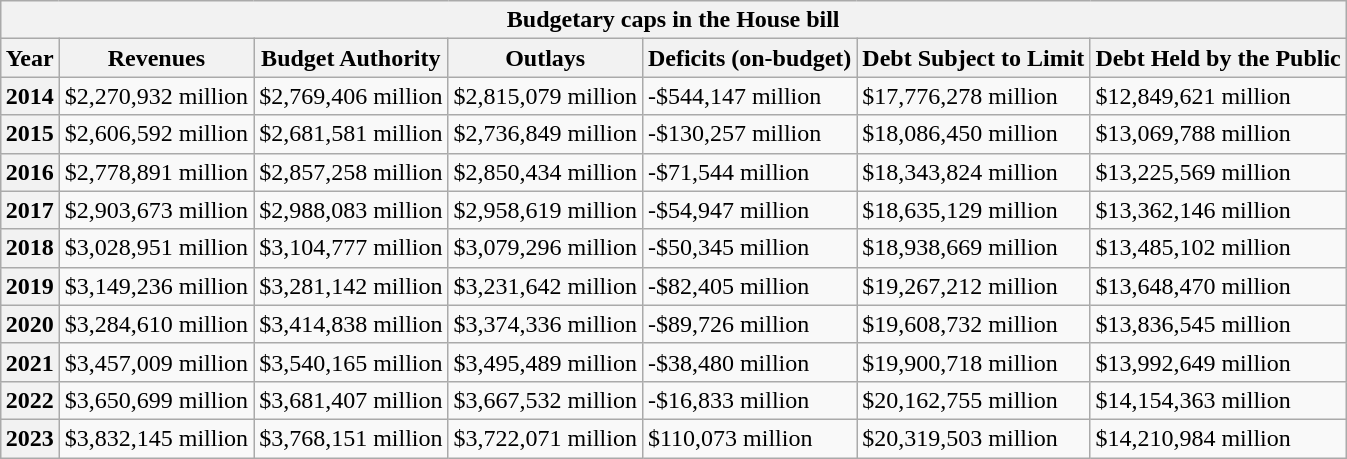<table class="wikitable collapsible collapsed" style="float: right;">
<tr>
<th colspan=7>Budgetary caps in the House bill</th>
</tr>
<tr>
<th>Year</th>
<th>Revenues</th>
<th>Budget Authority</th>
<th>Outlays</th>
<th>Deficits (on-budget)</th>
<th>Debt Subject to Limit</th>
<th>Debt Held by the Public</th>
</tr>
<tr>
<th>2014</th>
<td>$2,270,932 million</td>
<td>$2,769,406 million</td>
<td>$2,815,079 million</td>
<td>-$544,147 million</td>
<td>$17,776,278 million</td>
<td>$12,849,621 million</td>
</tr>
<tr>
<th>2015</th>
<td>$2,606,592 million</td>
<td>$2,681,581 million</td>
<td>$2,736,849 million</td>
<td>-$130,257 million</td>
<td>$18,086,450 million</td>
<td>$13,069,788 million</td>
</tr>
<tr>
<th>2016</th>
<td>$2,778,891 million</td>
<td>$2,857,258 million</td>
<td>$2,850,434 million</td>
<td>-$71,544 million</td>
<td>$18,343,824 million</td>
<td>$13,225,569 million</td>
</tr>
<tr>
<th>2017</th>
<td>$2,903,673 million</td>
<td>$2,988,083 million</td>
<td>$2,958,619 million</td>
<td>-$54,947 million</td>
<td>$18,635,129 million</td>
<td>$13,362,146 million</td>
</tr>
<tr>
<th>2018</th>
<td>$3,028,951 million</td>
<td>$3,104,777 million</td>
<td>$3,079,296 million</td>
<td>-$50,345 million</td>
<td>$18,938,669 million</td>
<td>$13,485,102 million</td>
</tr>
<tr>
<th>2019</th>
<td>$3,149,236 million</td>
<td>$3,281,142 million</td>
<td>$3,231,642 million</td>
<td>-$82,405 million</td>
<td>$19,267,212 million</td>
<td>$13,648,470 million</td>
</tr>
<tr>
<th>2020</th>
<td>$3,284,610 million</td>
<td>$3,414,838 million</td>
<td>$3,374,336 million</td>
<td>-$89,726 million</td>
<td>$19,608,732 million</td>
<td>$13,836,545 million</td>
</tr>
<tr>
<th>2021</th>
<td>$3,457,009 million</td>
<td>$3,540,165 million</td>
<td>$3,495,489 million</td>
<td>-$38,480 million</td>
<td>$19,900,718 million</td>
<td>$13,992,649 million</td>
</tr>
<tr>
<th>2022</th>
<td>$3,650,699 million</td>
<td>$3,681,407 million</td>
<td>$3,667,532 million</td>
<td>-$16,833 million</td>
<td>$20,162,755 million</td>
<td>$14,154,363 million</td>
</tr>
<tr>
<th>2023</th>
<td>$3,832,145 million</td>
<td>$3,768,151 million</td>
<td>$3,722,071 million</td>
<td>$110,073 million</td>
<td>$20,319,503 million</td>
<td>$14,210,984 million</td>
</tr>
</table>
